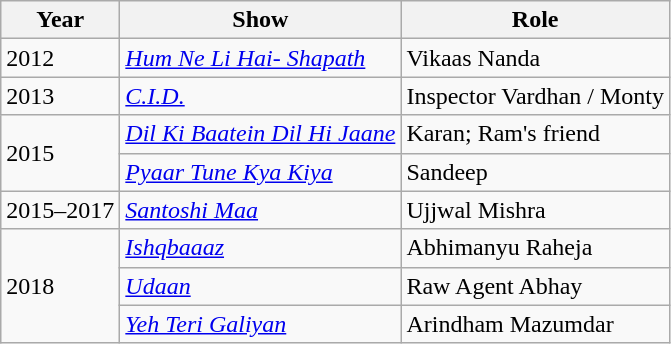<table class="wikitable">
<tr>
<th>Year</th>
<th>Show</th>
<th>Role</th>
</tr>
<tr>
<td>2012</td>
<td><em><a href='#'>Hum Ne Li Hai- Shapath</a></em></td>
<td>Vikaas Nanda</td>
</tr>
<tr>
<td>2013</td>
<td><em><a href='#'>C.I.D.</a></em></td>
<td>Inspector Vardhan / Monty</td>
</tr>
<tr>
<td rowspan=2>2015</td>
<td><em><a href='#'>Dil Ki Baatein Dil Hi Jaane</a></em></td>
<td>Karan; Ram's friend</td>
</tr>
<tr>
<td><em><a href='#'>Pyaar Tune Kya Kiya</a></em></td>
<td>Sandeep</td>
</tr>
<tr>
<td>2015–2017</td>
<td><em><a href='#'>Santoshi Maa</a></em></td>
<td>Ujjwal Mishra</td>
</tr>
<tr>
<td rowspan="3">2018</td>
<td><em><a href='#'>Ishqbaaaz</a></em></td>
<td>Abhimanyu Raheja</td>
</tr>
<tr>
<td><em><a href='#'>Udaan</a></em></td>
<td>Raw Agent Abhay</td>
</tr>
<tr>
<td><em><a href='#'>Yeh Teri Galiyan</a></em></td>
<td>Arindham Mazumdar</td>
</tr>
</table>
